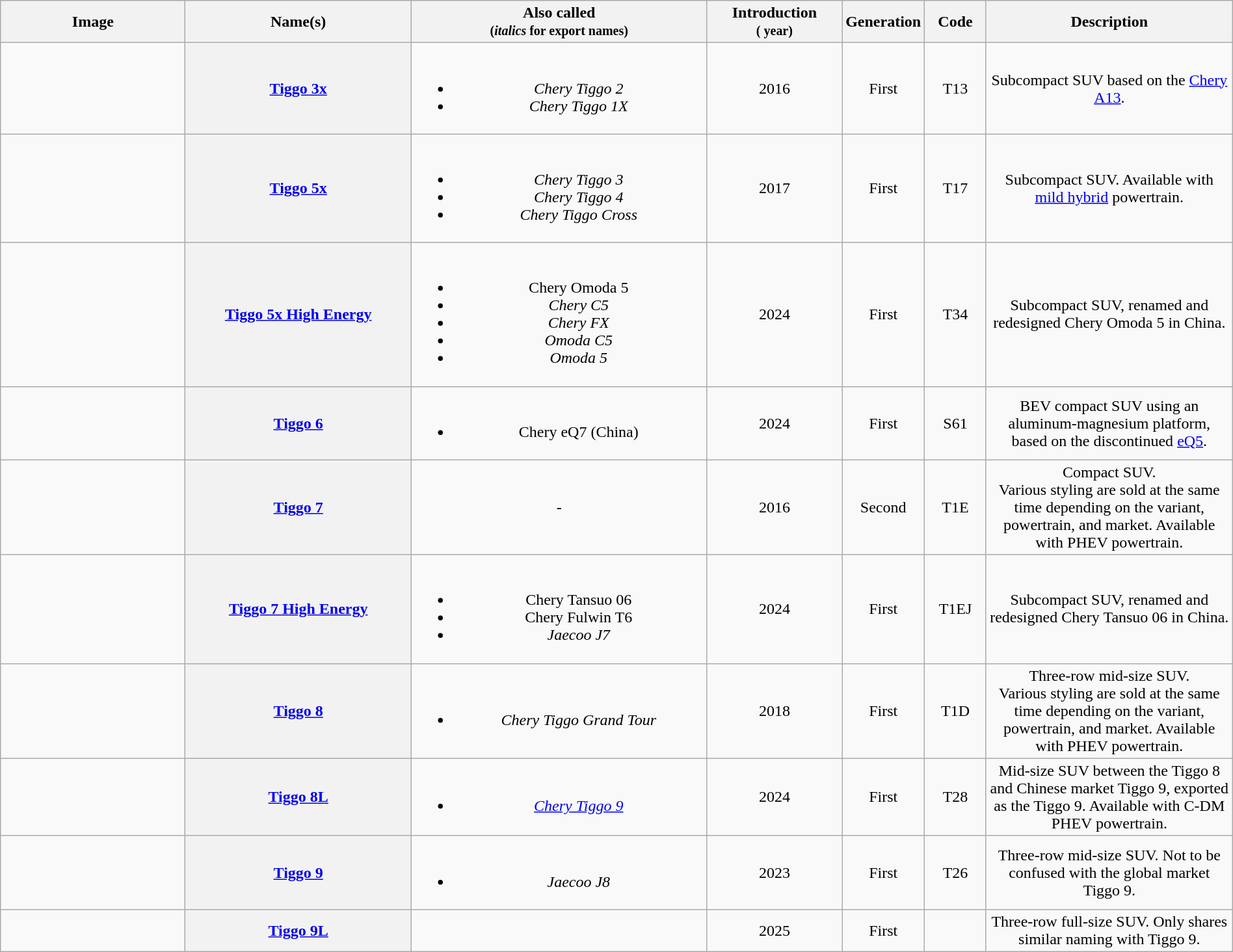<table class="wikitable sortable" style="text-align: center; width: 100%">
<tr>
<th width="15%" class="unsortable">Image</th>
<th>Name(s)</th>
<th class="unsortable">Also called<br><small>(<em>italics</em> for export names)</small></th>
<th>Introduction<br><small>( year)</small></th>
<th width="5%" class="unsortable">Generation</th>
<th class="unsortable">Code</th>
<th width="20%" class="unsortable">Description</th>
</tr>
<tr>
<td></td>
<th><a href='#'>Tiggo 3x</a></th>
<td><br><ul><li><em>Chery Tiggo 2</em></li><li><em>Chery Tiggo 1X</em></li></ul></td>
<td>2016</td>
<td>First</td>
<td>T13</td>
<td>Subcompact SUV based on the <a href='#'>Chery A13</a>.</td>
</tr>
<tr>
<td><br></td>
<th><a href='#'>Tiggo 5x</a></th>
<td><br><ul><li><em>Chery Tiggo 3</em></li><li><em>Chery Tiggo 4</em></li><li><em>Chery Tiggo Cross</em></li></ul></td>
<td>2017</td>
<td>First</td>
<td>T17</td>
<td>Subcompact SUV. Available with <a href='#'>mild hybrid</a> powertrain.</td>
</tr>
<tr>
<td></td>
<th><a href='#'>Tiggo 5x High Energy</a></th>
<td><br><ul><li>Chery Omoda 5</li><li><em>Chery C5</em></li><li><em>Chery FX</em></li><li><em>Omoda C5</em></li><li><em>Omoda 5</em></li></ul></td>
<td>2024</td>
<td>First</td>
<td>T34</td>
<td>Subcompact SUV, renamed and redesigned Chery Omoda 5 in China.</td>
</tr>
<tr>
<td></td>
<th><a href='#'>Tiggo 6</a></th>
<td><br><ul><li>Chery eQ7 (China)</li></ul></td>
<td>2024</td>
<td>First</td>
<td>S61</td>
<td>BEV compact SUV using an aluminum-magnesium platform, based on the discontinued <a href='#'>eQ5</a>.</td>
</tr>
<tr>
<td><br></td>
<th><a href='#'>Tiggo 7</a></th>
<td>-</td>
<td>2016</td>
<td>Second</td>
<td>T1E</td>
<td>Compact SUV.<br>Various styling are sold at the same time depending on the variant, powertrain, and market. Available with PHEV powertrain.</td>
</tr>
<tr>
<td></td>
<th><a href='#'>Tiggo 7 High Energy</a></th>
<td><br><ul><li>Chery Tansuo 06</li><li>Chery Fulwin T6</li><li><em>Jaecoo J7</em></li></ul></td>
<td>2024</td>
<td>First</td>
<td>T1EJ</td>
<td>Subcompact SUV, renamed and redesigned Chery Tansuo 06 in China.</td>
</tr>
<tr>
<td><br></td>
<th><a href='#'>Tiggo 8</a></th>
<td><br><ul><li><em>Chery Tiggo Grand Tour</em></li></ul></td>
<td>2018</td>
<td>First</td>
<td>T1D</td>
<td>Three-row mid-size SUV.<br>Various styling are sold at the same time depending on the variant, powertrain, and market. Available with PHEV powertrain.</td>
</tr>
<tr>
<td></td>
<th><a href='#'>Tiggo 8L</a></th>
<td><br><ul><li><em><a href='#'>Chery Tiggo 9</a></em></li></ul></td>
<td>2024</td>
<td>First</td>
<td>T28</td>
<td>Mid-size SUV between the Tiggo 8 and Chinese market Tiggo 9, exported as the Tiggo 9. Available with C-DM PHEV powertrain.</td>
</tr>
<tr>
<td></td>
<th><a href='#'>Tiggo 9</a></th>
<td><br><ul><li><em>Jaecoo J8</em></li></ul></td>
<td>2023</td>
<td>First</td>
<td>T26</td>
<td>Three-row mid-size SUV. Not to be confused with the global market Tiggo 9.</td>
</tr>
<tr>
<td></td>
<th><a href='#'>Tiggo 9L</a></th>
<td></td>
<td>2025</td>
<td>First</td>
<td></td>
<td>Three-row full-size SUV. Only shares similar naming with Tiggo 9.</td>
</tr>
</table>
